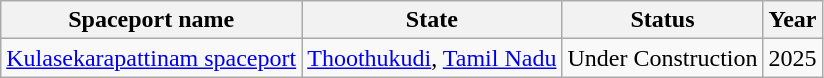<table class="wikitable sortable">
<tr>
<th>Spaceport name</th>
<th>State</th>
<th>Status</th>
<th>Year</th>
</tr>
<tr>
<td><a href='#'>Kulasekarapattinam spaceport</a></td>
<td><a href='#'>Thoothukudi</a>, <a href='#'>Tamil Nadu</a></td>
<td>Under Construction</td>
<td>2025</td>
</tr>
</table>
